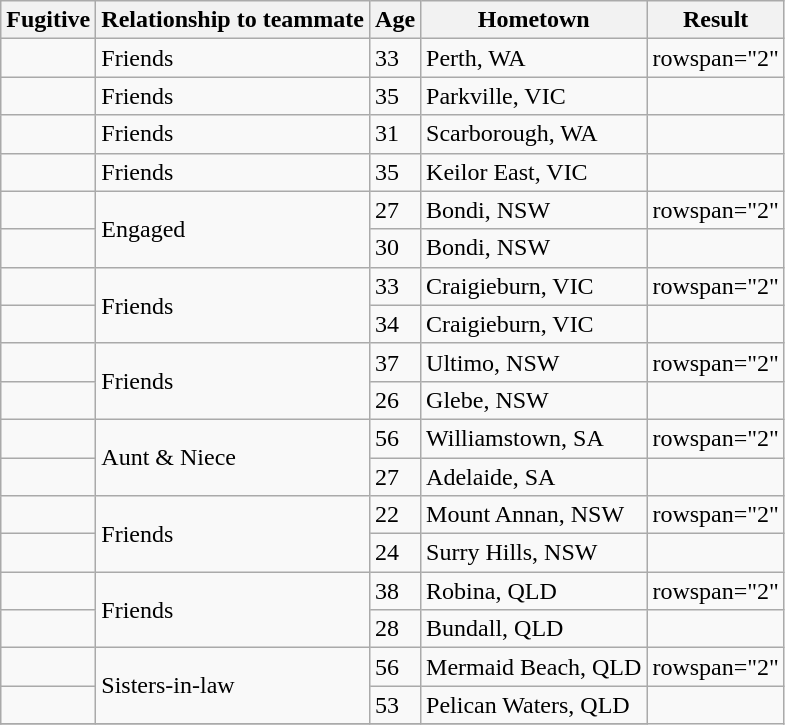<table class="wikitable sortable">
<tr>
<th>Fugitive</th>
<th>Relationship to teammate</th>
<th>Age</th>
<th>Hometown</th>
<th>Result</th>
</tr>
<tr>
<td></td>
<td>Friends</td>
<td>33</td>
<td>Perth, WA</td>
<td>rowspan="2" </td>
</tr>
<tr>
<td></td>
<td>Friends</td>
<td>35</td>
<td>Parkville, VIC</td>
</tr>
<tr>
<td></td>
<td>Friends</td>
<td>31</td>
<td>Scarborough, WA</td>
<td></td>
</tr>
<tr>
<td></td>
<td>Friends</td>
<td>35</td>
<td>Keilor East, VIC</td>
<td></td>
</tr>
<tr>
<td></td>
<td rowspan="2">Engaged</td>
<td>27</td>
<td>Bondi, NSW</td>
<td>rowspan="2" </td>
</tr>
<tr>
<td></td>
<td>30</td>
<td>Bondi, NSW</td>
</tr>
<tr>
<td></td>
<td rowspan="2">Friends</td>
<td>33</td>
<td>Craigieburn, VIC</td>
<td>rowspan="2" </td>
</tr>
<tr>
<td></td>
<td>34</td>
<td>Craigieburn, VIC</td>
</tr>
<tr>
<td></td>
<td rowspan="2">Friends</td>
<td>37</td>
<td>Ultimo, NSW</td>
<td>rowspan="2" </td>
</tr>
<tr>
<td></td>
<td>26</td>
<td>Glebe, NSW</td>
</tr>
<tr>
<td></td>
<td rowspan="2">Aunt & Niece</td>
<td>56</td>
<td>Williamstown, SA</td>
<td>rowspan="2" </td>
</tr>
<tr>
<td></td>
<td>27</td>
<td>Adelaide, SA</td>
</tr>
<tr>
<td></td>
<td rowspan="2">Friends</td>
<td>22</td>
<td>Mount Annan, NSW</td>
<td>rowspan="2" </td>
</tr>
<tr>
<td></td>
<td>24</td>
<td>Surry Hills, NSW</td>
</tr>
<tr>
<td></td>
<td rowspan="2">Friends</td>
<td>38</td>
<td>Robina, QLD</td>
<td>rowspan="2" </td>
</tr>
<tr>
<td></td>
<td>28</td>
<td>Bundall, QLD</td>
</tr>
<tr>
<td></td>
<td rowspan="2">Sisters-in-law</td>
<td>56</td>
<td>Mermaid Beach, QLD</td>
<td>rowspan="2" </td>
</tr>
<tr>
<td></td>
<td>53</td>
<td>Pelican Waters, QLD</td>
</tr>
<tr>
</tr>
</table>
